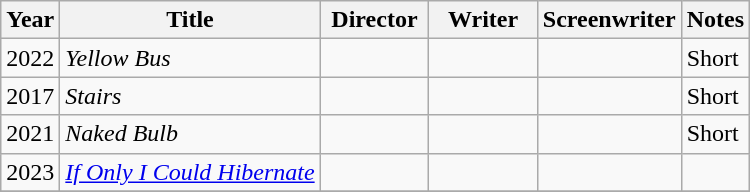<table class="wikitable">
<tr>
<th>Year</th>
<th>Title</th>
<th width=65>Director</th>
<th width=65>Writer</th>
<th width=65>Screenwriter</th>
<th>Notes</th>
</tr>
<tr>
<td>2022</td>
<td><em>Yellow Bus</em></td>
<td></td>
<td></td>
<td></td>
<td>Short</td>
</tr>
<tr>
<td>2017</td>
<td><em>Stairs</em></td>
<td></td>
<td></td>
<td></td>
<td>Short</td>
</tr>
<tr>
<td>2021</td>
<td><em>Naked Bulb</em></td>
<td></td>
<td></td>
<td></td>
<td>Short</td>
</tr>
<tr>
<td>2023</td>
<td><em><a href='#'>If Only I Could Hibernate</a></em></td>
<td></td>
<td></td>
<td></td>
<td></td>
</tr>
<tr>
</tr>
</table>
